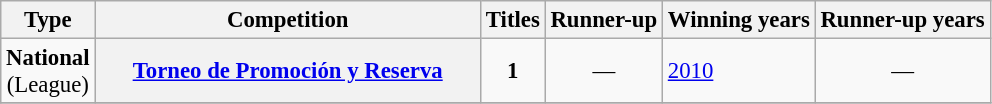<table class="wikitable plainrowheaders" style="font-size:95%; text-align:center;">
<tr>
<th>Type</th>
<th width=250px>Competition</th>
<th>Titles</th>
<th>Runner-up</th>
<th>Winning years</th>
<th>Runner-up years</th>
</tr>
<tr>
<td rowspan=1><strong>National</strong><br>(League)</td>
<th scope=col><a href='#'>Torneo de Promoción y Reserva</a></th>
<td><strong>1</strong></td>
<td style="text-align:center;">—</td>
<td align="left"><a href='#'>2010</a></td>
<td style="text-align:center;">—</td>
</tr>
<tr>
</tr>
</table>
